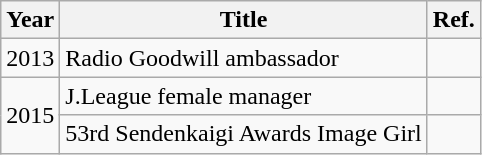<table class="wikitable">
<tr>
<th>Year</th>
<th>Title</th>
<th>Ref.</th>
</tr>
<tr>
<td>2013</td>
<td>Radio Goodwill ambassador</td>
<td></td>
</tr>
<tr>
<td rowspan="2">2015</td>
<td>J.League female manager</td>
<td></td>
</tr>
<tr>
<td>53rd Sendenkaigi Awards Image Girl</td>
<td></td>
</tr>
</table>
